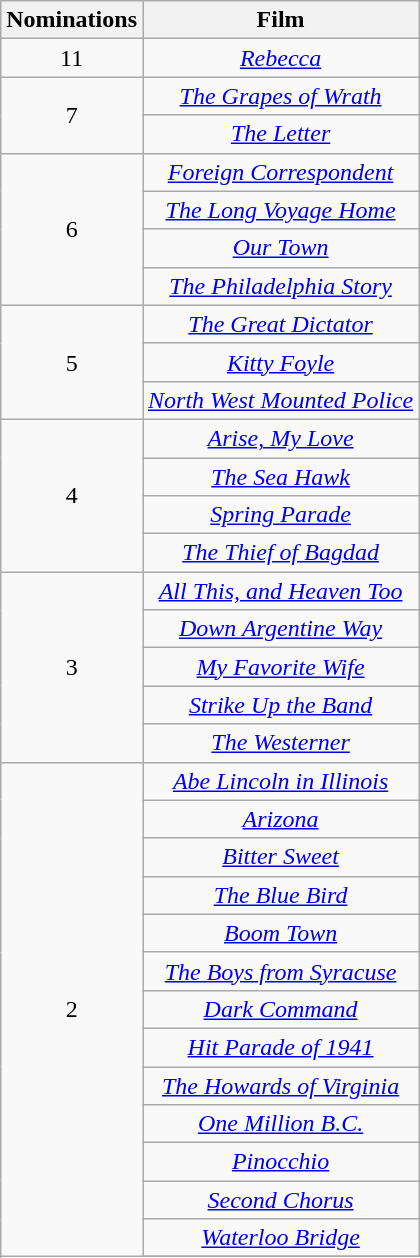<table class="wikitable" rowspan="2" style="text-align:center;">
<tr>
<th scope="col" style="width:55px;">Nominations</th>
<th scope="col" style="text-align:center;">Film</th>
</tr>
<tr>
<td rowspan="1" style="text-align:center">11</td>
<td><em><a href='#'>Rebecca</a></em></td>
</tr>
<tr>
<td rowspan="2" style="text-align:center">7</td>
<td><em><a href='#'>The Grapes of Wrath</a></em></td>
</tr>
<tr>
<td><em><a href='#'>The Letter</a></em></td>
</tr>
<tr>
<td rowspan="4" style="text-align:center">6</td>
<td><em><a href='#'>Foreign Correspondent</a></em></td>
</tr>
<tr>
<td><em><a href='#'>The Long Voyage Home</a></em></td>
</tr>
<tr>
<td><em><a href='#'>Our Town</a></em></td>
</tr>
<tr>
<td><em><a href='#'>The Philadelphia Story</a></em></td>
</tr>
<tr>
<td rowspan="3" style="text-align:center">5</td>
<td><em><a href='#'>The Great Dictator</a></em></td>
</tr>
<tr>
<td><em><a href='#'>Kitty Foyle</a></em></td>
</tr>
<tr>
<td><em><a href='#'>North West Mounted Police</a></em></td>
</tr>
<tr>
<td rowspan="4" style="text-align:center">4</td>
<td><em><a href='#'>Arise, My Love</a></em></td>
</tr>
<tr>
<td><em><a href='#'>The Sea Hawk</a></em></td>
</tr>
<tr>
<td><em><a href='#'>Spring Parade</a></em></td>
</tr>
<tr>
<td><em><a href='#'>The Thief of Bagdad</a></em></td>
</tr>
<tr>
<td rowspan="5" style="text-align:center">3</td>
<td><em><a href='#'>All This, and Heaven Too</a></em></td>
</tr>
<tr>
<td><em><a href='#'>Down Argentine Way</a></em></td>
</tr>
<tr>
<td><em><a href='#'>My Favorite Wife</a></em></td>
</tr>
<tr>
<td><em><a href='#'>Strike Up the Band</a></em></td>
</tr>
<tr>
<td><em><a href='#'>The Westerner</a></em></td>
</tr>
<tr>
<td rowspan="14" style="text-align:center">2</td>
<td><em><a href='#'>Abe Lincoln in Illinois</a></em></td>
</tr>
<tr>
<td><em><a href='#'>Arizona</a></em></td>
</tr>
<tr>
<td><em><a href='#'>Bitter Sweet</a></em></td>
</tr>
<tr>
<td><em><a href='#'>The Blue Bird</a></em></td>
</tr>
<tr>
<td><em><a href='#'>Boom Town</a></em></td>
</tr>
<tr>
<td><em><a href='#'>The Boys from Syracuse</a></em></td>
</tr>
<tr>
<td><em><a href='#'>Dark Command</a></em></td>
</tr>
<tr>
<td><em><a href='#'>Hit Parade of 1941</a></em></td>
</tr>
<tr>
<td><em><a href='#'>The Howards of Virginia</a></em></td>
</tr>
<tr>
<td><em><a href='#'>One Million B.C.</a></em></td>
</tr>
<tr>
<td><em><a href='#'>Pinocchio</a></em></td>
</tr>
<tr>
<td><em><a href='#'>Second Chorus</a></em></td>
</tr>
<tr>
<td><em><a href='#'>Waterloo Bridge</a></em></td>
</tr>
<tr>
</tr>
</table>
